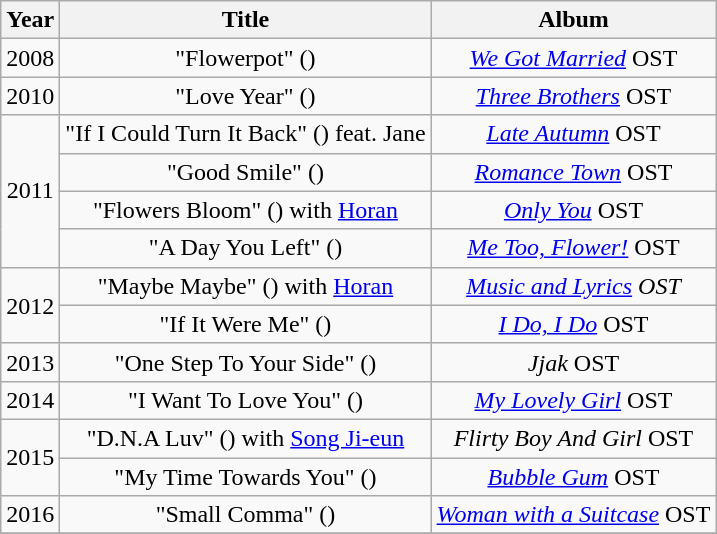<table class="wikitable" style="text-align: center;">
<tr>
<th>Year</th>
<th>Title</th>
<th>Album</th>
</tr>
<tr>
<td>2008</td>
<td>"Flowerpot" ()</td>
<td><em><a href='#'>We Got Married</a></em> OST</td>
</tr>
<tr>
<td>2010</td>
<td>"Love Year" ()</td>
<td><em><a href='#'>Three Brothers</a></em> OST</td>
</tr>
<tr>
<td rowspan="4">2011</td>
<td>"If I Could Turn It Back" () feat. Jane</td>
<td><em><a href='#'>Late Autumn</a></em> OST</td>
</tr>
<tr>
<td>"Good Smile" ()</td>
<td><em><a href='#'>Romance Town</a></em> OST</td>
</tr>
<tr>
<td>"Flowers Bloom" () with <a href='#'>Horan</a></td>
<td><em><a href='#'>Only You</a></em> OST</td>
</tr>
<tr>
<td>"A Day You Left" ()</td>
<td><em><a href='#'>Me Too, Flower!</a></em> OST</td>
</tr>
<tr>
<td rowspan="2">2012</td>
<td>"Maybe Maybe" () with <a href='#'>Horan</a></td>
<td><em><a href='#'>Music and Lyrics</a> OST</em></td>
</tr>
<tr>
<td>"If It Were Me" ()</td>
<td><em><a href='#'>I Do, I Do</a></em> OST</td>
</tr>
<tr>
<td>2013</td>
<td>"One Step To Your Side" ()</td>
<td><em>Jjak</em> OST</td>
</tr>
<tr>
<td>2014</td>
<td>"I Want To Love You" ()</td>
<td><em><a href='#'>My Lovely Girl</a></em> OST</td>
</tr>
<tr>
<td rowspan="2">2015</td>
<td>"D.N.A Luv" () with <a href='#'>Song Ji-eun</a></td>
<td><em>Flirty Boy And Girl</em> OST</td>
</tr>
<tr>
<td>"My Time Towards You" ()</td>
<td><em><a href='#'>Bubble Gum</a></em> OST</td>
</tr>
<tr>
<td>2016</td>
<td>"Small Comma" ()</td>
<td><em><a href='#'>Woman with a Suitcase</a></em> OST</td>
</tr>
<tr>
</tr>
</table>
